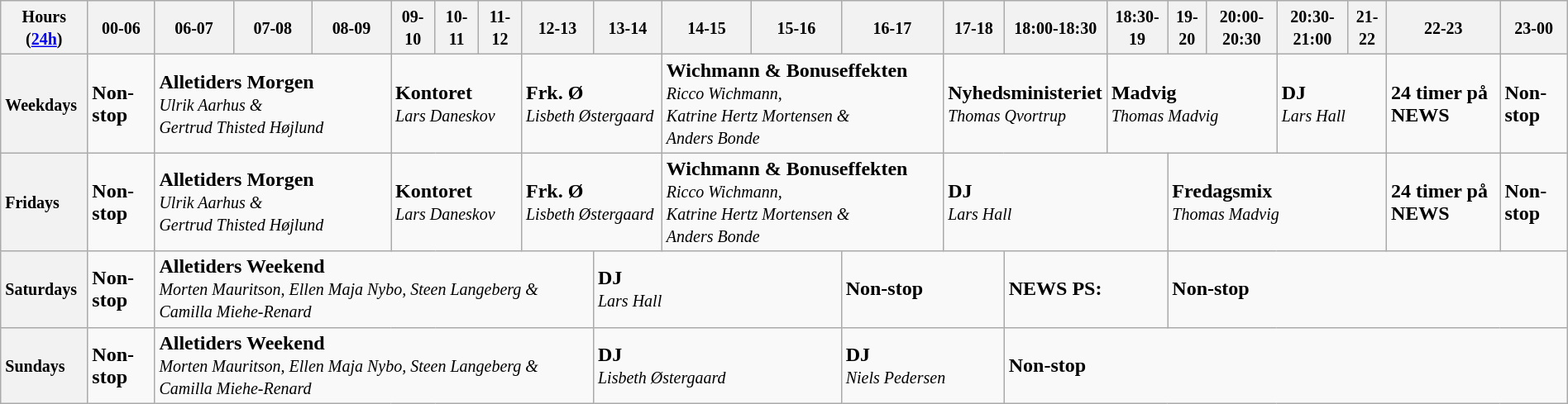<table class="wikitable" width="100%">
<tr>
<th><small>Hours (<a href='#'>24h</a>)</small></th>
<th><small>00-06</small></th>
<th><small>06-07</small></th>
<th><small>07-08</small></th>
<th><small>08-09</small></th>
<th><small>09-10</small></th>
<th><small>10-11</small></th>
<th><small>11-12</small></th>
<th><small>12-13</small></th>
<th><small>13-14</small></th>
<th><small>14-15</small></th>
<th><small>15-16</small></th>
<th><small>16-17</small></th>
<th><small>17-18</small></th>
<th><small>18:00-18:30</small></th>
<th><small>18:30-19</small></th>
<th><small>19-20</small></th>
<th><small>20:00-20:30</small></th>
<th><small>20:30-21:00</small></th>
<th><small>21-22</small></th>
<th><small>22-23</small></th>
<th><small>23-00</small></th>
</tr>
<tr>
<td bgcolor="#f2f2f2"><small><strong>Weekdays</strong></small></td>
<td><strong>Non-stop</strong></td>
<td colspan="3"><strong>Alletiders Morgen</strong><br><small><em>Ulrik Aarhus & Gertrud Thisted Højlund</em></small></td>
<td colspan="3"><strong>Kontoret</strong><br><small><em>Lars Daneskov</em></small></td>
<td colspan="2"><strong>Frk. Ø</strong><br><small><em>Lisbeth Østergaard</em></small></td>
<td colspan="3"><strong>Wichmann & Bonuseffekten</strong><br><small><em>Ricco Wichmann, Katrine Hertz Mortensen & Anders Bonde</em></small></td>
<td colspan="2"><strong>Nyhedsministeriet</strong><br><small><em>Thomas Qvortrup</em></small></td>
<td colspan="3"><strong>Madvig</strong><br><small><em>Thomas Madvig</em></small></td>
<td colspan="2"><strong>DJ</strong><br><small><em>Lars Hall</em></small></td>
<td><strong>24 timer på NEWS</strong></td>
<td><strong>Non-stop</strong></td>
</tr>
<tr>
<td bgcolor="#f2f2f2"><small><strong>Fridays</strong></small></td>
<td><strong>Non-stop</strong></td>
<td colspan="3"><strong>Alletiders Morgen</strong><br><small><em>Ulrik Aarhus & Gertrud Thisted Højlund</em></small></td>
<td colspan="3"><strong>Kontoret</strong><br><small><em>Lars Daneskov</em></small></td>
<td colspan="2"><strong>Frk. Ø</strong><br><small><em>Lisbeth Østergaard</em></small></td>
<td colspan="3"><strong>Wichmann & Bonuseffekten</strong><br><small><em>Ricco Wichmann, Katrine Hertz Mortensen & Anders Bonde</em></small></td>
<td colspan="3"><strong>DJ</strong><br><small><em>Lars Hall</em></small></td>
<td colspan="4"><strong>Fredagsmix</strong><br><small><em>Thomas Madvig</em></small></td>
<td><strong>24 timer på NEWS</strong></td>
<td><strong>Non-stop</strong></td>
</tr>
<tr>
<td bgcolor="#f2f2f2"><small><strong>Saturdays</strong></small></td>
<td><strong>Non-stop</strong></td>
<td colspan="7"><strong>Alletiders Weekend</strong><br><small><em>Morten Mauritson, Ellen Maja Nybo, Steen Langeberg & Camilla Miehe-Renard</em></small></td>
<td colspan="3"><strong>DJ</strong><br><small><em>Lars Hall</em></small></td>
<td colspan="2"><strong>Non-stop</strong></td>
<td colspan="2"><strong>NEWS PS:</strong></td>
<td colspan="6"><strong>Non-stop</strong></td>
</tr>
<tr>
<td bgcolor="#f2f2f2"><small><strong>Sundays</strong></small></td>
<td><strong>Non-stop</strong></td>
<td colspan="7"><strong>Alletiders Weekend</strong><br><small><em>Morten Mauritson, Ellen Maja Nybo, Steen Langeberg & Camilla Miehe-Renard</em></small></td>
<td colspan="3"><strong>DJ</strong><br><small><em>Lisbeth Østergaard</em></small></td>
<td colspan="2"><strong>DJ</strong><br><small><em>Niels Pedersen</em></small></td>
<td colspan="8"><strong>Non-stop</strong></td>
</tr>
</table>
